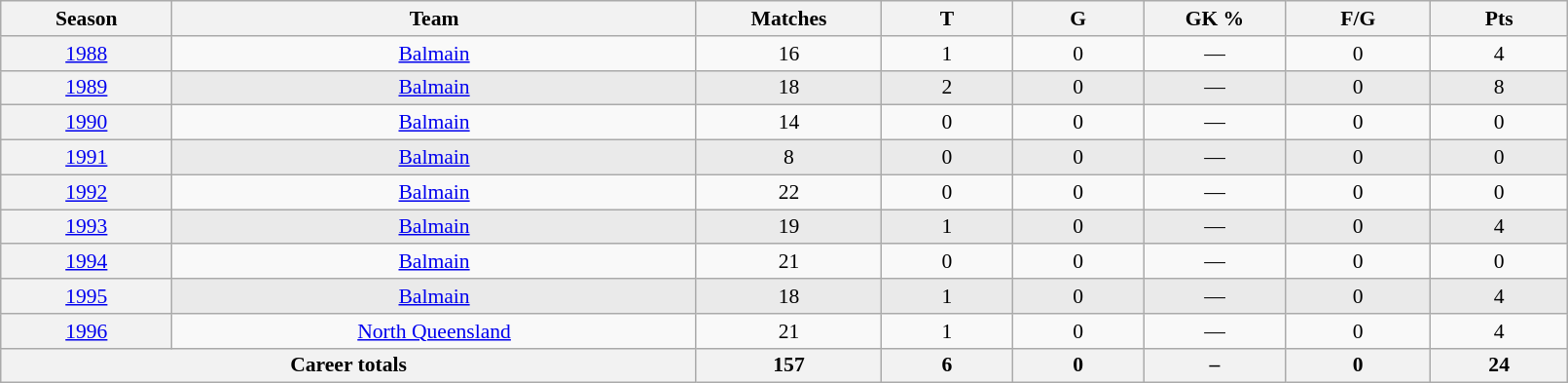<table class="wikitable sortable"  style="font-size:90%; text-align:center; width:85%;">
<tr>
<th width=2%>Season</th>
<th width=8%>Team</th>
<th width=2%>Matches</th>
<th width=2%>T</th>
<th width=2%>G</th>
<th width=2%>GK %</th>
<th width=2%>F/G</th>
<th width=2%>Pts</th>
</tr>
<tr>
<th scope="row" style="text-align:center; font-weight:normal"><a href='#'>1988</a></th>
<td style="text-align:center;"> <a href='#'>Balmain</a></td>
<td>16</td>
<td>1</td>
<td>0</td>
<td>—</td>
<td>0</td>
<td>4</td>
</tr>
<tr style="background-color: #EAEAEA">
<th scope="row" style="text-align:center; font-weight:normal"><a href='#'>1989</a></th>
<td style="text-align:center;"> <a href='#'>Balmain</a></td>
<td>18</td>
<td>2</td>
<td>0</td>
<td>—</td>
<td>0</td>
<td>8</td>
</tr>
<tr>
<th scope="row" style="text-align:center; font-weight:normal"><a href='#'>1990</a></th>
<td style="text-align:center;"> <a href='#'>Balmain</a></td>
<td>14</td>
<td>0</td>
<td>0</td>
<td>—</td>
<td>0</td>
<td>0</td>
</tr>
<tr style="background-color: #EAEAEA">
<th scope="row" style="text-align:center; font-weight:normal"><a href='#'>1991</a></th>
<td style="text-align:center;"> <a href='#'>Balmain</a></td>
<td>8</td>
<td>0</td>
<td>0</td>
<td>—</td>
<td>0</td>
<td>0</td>
</tr>
<tr>
<th scope="row" style="text-align:center; font-weight:normal"><a href='#'>1992</a></th>
<td style="text-align:center;"> <a href='#'>Balmain</a></td>
<td>22</td>
<td>0</td>
<td>0</td>
<td>—</td>
<td>0</td>
<td>0</td>
</tr>
<tr style="background-color: #EAEAEA">
<th scope="row" style="text-align:center; font-weight:normal"><a href='#'>1993</a></th>
<td style="text-align:center;"> <a href='#'>Balmain</a></td>
<td>19</td>
<td>1</td>
<td>0</td>
<td>—</td>
<td>0</td>
<td>4</td>
</tr>
<tr>
<th scope="row" style="text-align:center; font-weight:normal"><a href='#'>1994</a></th>
<td style="text-align:center;"> <a href='#'>Balmain</a></td>
<td>21</td>
<td>0</td>
<td>0</td>
<td>—</td>
<td>0</td>
<td>0</td>
</tr>
<tr style="background-color: #EAEAEA">
<th scope="row" style="text-align:center; font-weight:normal"><a href='#'>1995</a></th>
<td style="text-align:center;"> <a href='#'>Balmain</a></td>
<td>18</td>
<td>1</td>
<td>0</td>
<td>—</td>
<td>0</td>
<td>4</td>
</tr>
<tr>
<th scope="row" style="text-align:center; font-weight:normal"><a href='#'>1996</a></th>
<td style="text-align:center;"> <a href='#'>North Queensland</a></td>
<td>21</td>
<td>1</td>
<td>0</td>
<td>—</td>
<td>0</td>
<td>4</td>
</tr>
<tr class="sortbottom">
<th colspan=2>Career totals</th>
<th>157</th>
<th>6</th>
<th>0</th>
<th>–</th>
<th>0</th>
<th>24</th>
</tr>
</table>
